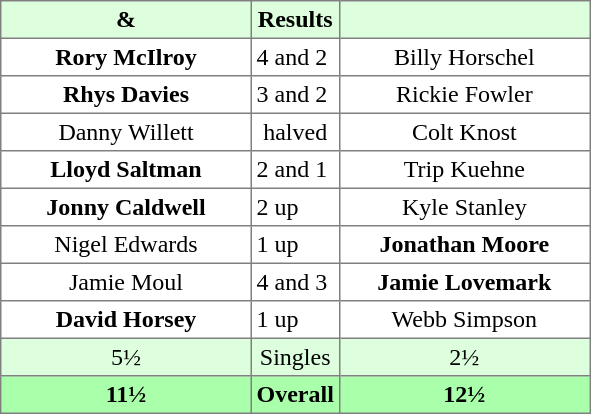<table border="1" cellpadding="3" style="border-collapse: collapse; text-align:center;">
<tr style="background:#ddffdd;">
<th width=160> & </th>
<th>Results</th>
<th width=160></th>
</tr>
<tr>
<td><strong>Rory McIlroy</strong></td>
<td align=left> 4 and 2</td>
<td>Billy Horschel</td>
</tr>
<tr>
<td><strong>Rhys Davies</strong></td>
<td align=left> 3 and 2</td>
<td>Rickie Fowler</td>
</tr>
<tr>
<td>Danny Willett</td>
<td>halved</td>
<td>Colt Knost</td>
</tr>
<tr>
<td><strong>Lloyd Saltman</strong></td>
<td align=left> 2 and 1</td>
<td>Trip Kuehne</td>
</tr>
<tr>
<td><strong>Jonny Caldwell</strong></td>
<td align=left> 2 up</td>
<td>Kyle Stanley</td>
</tr>
<tr>
<td>Nigel Edwards</td>
<td align=left> 1 up</td>
<td><strong>Jonathan Moore</strong></td>
</tr>
<tr>
<td>Jamie Moul</td>
<td align=left> 4 and 3</td>
<td><strong>Jamie Lovemark</strong></td>
</tr>
<tr>
<td><strong>David Horsey</strong></td>
<td align=left> 1 up</td>
<td>Webb Simpson</td>
</tr>
<tr style="background:#ddffdd;">
<td>5½</td>
<td>Singles</td>
<td>2½</td>
</tr>
<tr style="background:#aaffaa;">
<th>11½</th>
<th>Overall</th>
<th>12½</th>
</tr>
</table>
